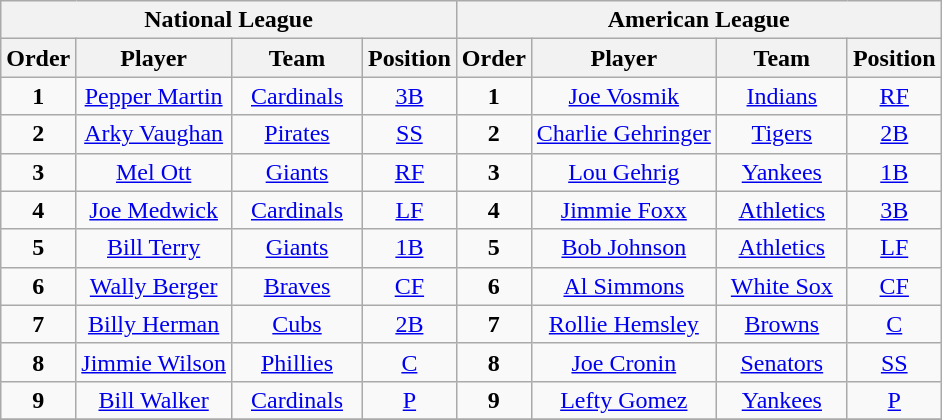<table class="wikitable" style="font-size: 100%; text-align:center;">
<tr>
<th colspan="4">National League</th>
<th colspan="4">American League</th>
</tr>
<tr>
<th>Order</th>
<th>Player</th>
<th width="80">Team</th>
<th>Position</th>
<th>Order</th>
<th>Player</th>
<th width="80">Team</th>
<th>Position</th>
</tr>
<tr>
<td><strong>1</strong></td>
<td><a href='#'>Pepper Martin</a></td>
<td><a href='#'>Cardinals</a></td>
<td><a href='#'>3B</a></td>
<td><strong>1</strong></td>
<td><a href='#'>Joe Vosmik</a></td>
<td><a href='#'>Indians</a></td>
<td><a href='#'>RF</a></td>
</tr>
<tr>
<td><strong>2</strong></td>
<td><a href='#'>Arky Vaughan</a></td>
<td><a href='#'>Pirates</a></td>
<td><a href='#'>SS</a></td>
<td><strong>2</strong></td>
<td><a href='#'>Charlie Gehringer</a></td>
<td><a href='#'>Tigers</a></td>
<td><a href='#'>2B</a></td>
</tr>
<tr>
<td><strong>3</strong></td>
<td><a href='#'>Mel Ott</a></td>
<td><a href='#'>Giants</a></td>
<td><a href='#'>RF</a></td>
<td><strong>3</strong></td>
<td><a href='#'>Lou Gehrig</a></td>
<td><a href='#'>Yankees</a></td>
<td><a href='#'>1B</a></td>
</tr>
<tr>
<td><strong>4</strong></td>
<td><a href='#'>Joe Medwick</a></td>
<td><a href='#'>Cardinals</a></td>
<td><a href='#'>LF</a></td>
<td><strong>4</strong></td>
<td><a href='#'>Jimmie Foxx</a></td>
<td><a href='#'>Athletics</a></td>
<td><a href='#'>3B</a></td>
</tr>
<tr>
<td><strong>5</strong></td>
<td><a href='#'>Bill Terry</a></td>
<td><a href='#'>Giants</a></td>
<td><a href='#'>1B</a></td>
<td><strong>5</strong></td>
<td><a href='#'>Bob Johnson</a></td>
<td><a href='#'>Athletics</a></td>
<td><a href='#'>LF</a></td>
</tr>
<tr>
<td><strong>6</strong></td>
<td><a href='#'>Wally Berger</a></td>
<td><a href='#'>Braves</a></td>
<td><a href='#'>CF</a></td>
<td><strong>6</strong></td>
<td><a href='#'>Al Simmons</a></td>
<td><a href='#'>White Sox</a></td>
<td><a href='#'>CF</a></td>
</tr>
<tr>
<td><strong>7</strong></td>
<td><a href='#'>Billy Herman</a></td>
<td><a href='#'>Cubs</a></td>
<td><a href='#'>2B</a></td>
<td><strong>7</strong></td>
<td><a href='#'>Rollie Hemsley</a></td>
<td><a href='#'>Browns</a></td>
<td><a href='#'>C</a></td>
</tr>
<tr>
<td><strong>8</strong></td>
<td><a href='#'>Jimmie Wilson</a></td>
<td><a href='#'>Phillies</a></td>
<td><a href='#'>C</a></td>
<td><strong>8</strong></td>
<td><a href='#'>Joe Cronin</a></td>
<td><a href='#'>Senators</a></td>
<td><a href='#'>SS</a></td>
</tr>
<tr>
<td><strong>9</strong></td>
<td><a href='#'>Bill Walker</a></td>
<td><a href='#'>Cardinals</a></td>
<td><a href='#'>P</a></td>
<td><strong>9</strong></td>
<td><a href='#'>Lefty Gomez</a></td>
<td><a href='#'>Yankees</a></td>
<td><a href='#'>P</a></td>
</tr>
<tr>
</tr>
</table>
